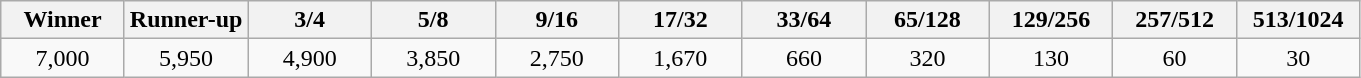<table class="wikitable">
<tr>
<th width=75>Winner</th>
<th width=75>Runner-up</th>
<th width=75>3/4</th>
<th width=75>5/8</th>
<th width=75>9/16</th>
<th width=75>17/32</th>
<th width=75>33/64</th>
<th width=75>65/128</th>
<th width=75>129/256</th>
<th width=75>257/512</th>
<th width=75>513/1024</th>
</tr>
<tr>
<td align=center>7,000</td>
<td align=center>5,950</td>
<td align=center>4,900</td>
<td align=center>3,850</td>
<td align=center>2,750</td>
<td align=center>1,670</td>
<td align=center>660</td>
<td align=center>320</td>
<td align=center>130</td>
<td align=center>60</td>
<td align=center>30</td>
</tr>
</table>
